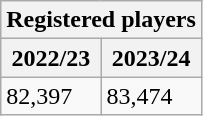<table class="sortable wikitable">
<tr>
<th colspan="2">Registered players</th>
</tr>
<tr>
<th colspan="1">2022/23</th>
<th>2023/24</th>
</tr>
<tr>
<td>82,397</td>
<td>83,474</td>
</tr>
</table>
